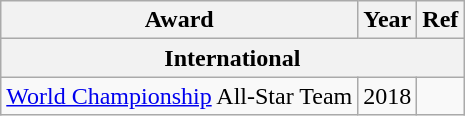<table class="wikitable">
<tr>
<th>Award</th>
<th>Year</th>
<th>Ref</th>
</tr>
<tr>
<th colspan="3">International</th>
</tr>
<tr>
<td><a href='#'>World Championship</a> All-Star Team</td>
<td>2018</td>
<td></td>
</tr>
</table>
